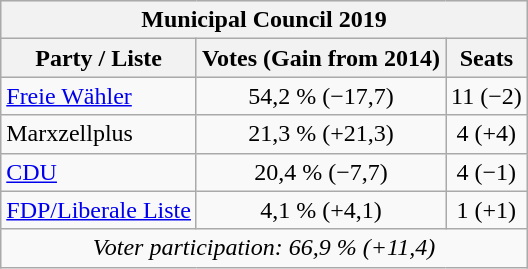<table class="wikitable">
<tr style="background:#E3E3E3">
<th colspan="5">Municipal Council 2019</th>
</tr>
<tr style="background:#E3E3E3" align="center">
<th align="left">Party / Liste</th>
<th>Votes (Gain from 2014)</th>
<th>Seats</th>
</tr>
<tr align="center">
<td align="left"><a href='#'>Freie Wähler</a></td>
<td>54,2 % (−17,7)</td>
<td>11 (−2)</td>
</tr>
<tr align="center">
<td align="left">Marxzellplus</td>
<td>21,3 % (+21,3)</td>
<td>4 (+4)</td>
</tr>
<tr align="center">
<td align="left"><a href='#'>CDU</a></td>
<td>20,4 % (−7,7)</td>
<td>4 (−1)</td>
</tr>
<tr align="center">
<td align="left"><a href='#'>FDP/Liberale Liste</a></td>
<td>4,1 % (+4,1)</td>
<td>1 (+1)</td>
</tr>
<tr align="center">
<td colspan="5"><em>Voter participation: 66,9 % (+11,4)</em></td>
</tr>
</table>
